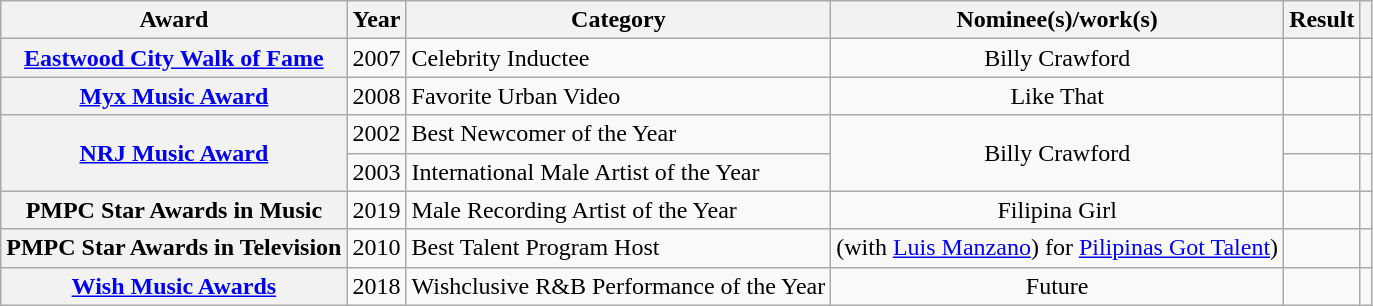<table class="wikitable sortable">
<tr>
<th>Award</th>
<th>Year</th>
<th>Category</th>
<th>Nominee(s)/work(s)</th>
<th>Result</th>
<th></th>
</tr>
<tr>
<th><a href='#'>Eastwood City Walk of Fame</a></th>
<td>2007</td>
<td>Celebrity Inductee</td>
<td align=center>Billy Crawford</td>
<td></td>
<td></td>
</tr>
<tr>
<th><a href='#'>Myx Music Award</a></th>
<td>2008</td>
<td>Favorite Urban Video</td>
<td align=center>Like That</td>
<td></td>
<td align=center></td>
</tr>
<tr>
<th rowspan="2"><a href='#'>NRJ Music Award</a></th>
<td>2002</td>
<td>Best Newcomer of the Year</td>
<td align=center rowspan="2">Billy Crawford</td>
<td></td>
<td></td>
</tr>
<tr>
<td>2003</td>
<td>International Male Artist of the Year</td>
<td></td>
<td></td>
</tr>
<tr>
<th>PMPC Star Awards in Music</th>
<td>2019</td>
<td>Male Recording Artist of the Year</td>
<td align=center>Filipina Girl</td>
<td></td>
<td></td>
</tr>
<tr>
<th>PMPC Star Awards in Television</th>
<td>2010</td>
<td>Best Talent Program Host</td>
<td align=center>(with <a href='#'>Luis Manzano</a>) for <a href='#'>Pilipinas Got Talent</a>)</td>
<td></td>
<td></td>
</tr>
<tr>
<th><a href='#'>Wish Music Awards</a></th>
<td>2018</td>
<td>Wishclusive R&B Performance of the Year</td>
<td align=center>Future</td>
<td></td>
<td></td>
</tr>
</table>
